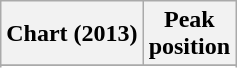<table class="wikitable sortable plainrowheaders">
<tr>
<th scope="col">Chart (2013)</th>
<th scope="col">Peak<br>position</th>
</tr>
<tr>
</tr>
<tr>
</tr>
<tr>
</tr>
</table>
